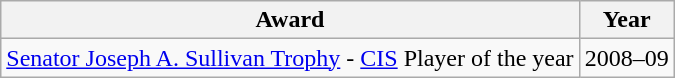<table class="wikitable">
<tr>
<th>Award</th>
<th>Year</th>
</tr>
<tr>
<td><a href='#'>Senator Joseph A. Sullivan Trophy</a> - <a href='#'>CIS</a> Player of the year </td>
<td>2008–09</td>
</tr>
</table>
